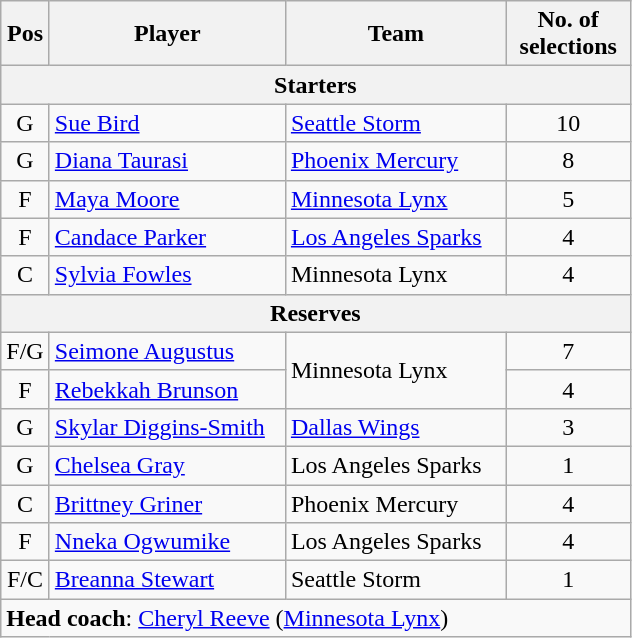<table class="wikitable" style="text-align:center">
<tr>
<th scope="col" width="25px">Pos</th>
<th scope="col" width="150px">Player</th>
<th scope="col" width="140px">Team</th>
<th scope="col" width="75px">No. of selections</th>
</tr>
<tr>
<th scope="col" colspan="5">Starters</th>
</tr>
<tr>
<td>G</td>
<td style="text-align:left"><a href='#'>Sue Bird</a></td>
<td style="text-align:left"><a href='#'>Seattle Storm</a></td>
<td>10</td>
</tr>
<tr>
<td>G</td>
<td style="text-align:left"><a href='#'>Diana Taurasi</a></td>
<td style="text-align:left"><a href='#'>Phoenix Mercury</a></td>
<td>8</td>
</tr>
<tr>
<td>F</td>
<td style="text-align:left"><a href='#'>Maya Moore</a></td>
<td style="text-align:left"><a href='#'>Minnesota Lynx</a></td>
<td>5</td>
</tr>
<tr>
<td>F</td>
<td style="text-align:left"><a href='#'>Candace Parker</a></td>
<td style="text-align:left"><a href='#'>Los Angeles Sparks</a></td>
<td>4</td>
</tr>
<tr>
<td>C</td>
<td style="text-align:left"><a href='#'>Sylvia Fowles</a></td>
<td style="text-align:left">Minnesota Lynx</td>
<td>4</td>
</tr>
<tr>
<th scope="col" colspan="5">Reserves</th>
</tr>
<tr>
<td>F/G</td>
<td style="text-align:left"><a href='#'>Seimone Augustus</a></td>
<td rowspan=2 style="text-align:left">Minnesota Lynx</td>
<td>7</td>
</tr>
<tr>
<td>F</td>
<td style="text-align:left"><a href='#'>Rebekkah Brunson</a></td>
<td>4</td>
</tr>
<tr>
<td>G</td>
<td style="text-align:left"><a href='#'>Skylar Diggins-Smith</a></td>
<td style="text-align:left"><a href='#'>Dallas Wings</a></td>
<td>3</td>
</tr>
<tr>
<td>G</td>
<td style="text-align:left"><a href='#'>Chelsea Gray</a></td>
<td style="text-align:left">Los Angeles Sparks</td>
<td>1</td>
</tr>
<tr>
<td>C</td>
<td style="text-align:left"><a href='#'>Brittney Griner</a></td>
<td style="text-align:left">Phoenix Mercury</td>
<td>4</td>
</tr>
<tr>
<td>F</td>
<td style="text-align:left"><a href='#'>Nneka Ogwumike</a></td>
<td style="text-align:left">Los Angeles Sparks</td>
<td>4</td>
</tr>
<tr>
<td>F/C</td>
<td style="text-align:left"><a href='#'>Breanna Stewart</a></td>
<td style="text-align:left">Seattle Storm</td>
<td>1</td>
</tr>
<tr>
<td style="text-align:left" colspan="5"><strong>Head coach</strong>: <a href='#'>Cheryl Reeve</a> (<a href='#'>Minnesota Lynx</a>)</td>
</tr>
</table>
